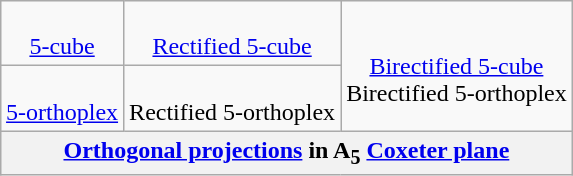<table class=wikitable align=right style="margin-left:1em;">
<tr align=center>
<td><br><a href='#'>5-cube</a><br></td>
<td><br><a href='#'>Rectified 5-cube</a><br></td>
<td rowspan=2><br><a href='#'>Birectified 5-cube</a><br>Birectified 5-orthoplex<br></td>
</tr>
<tr align=center>
<td><br><a href='#'>5-orthoplex</a><br></td>
<td><br>Rectified 5-orthoplex<br></td>
</tr>
<tr>
<th colspan=5><a href='#'>Orthogonal projections</a> in A<sub>5</sub> <a href='#'>Coxeter plane</a></th>
</tr>
</table>
